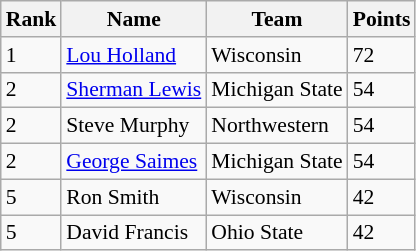<table class="wikitable" style="font-size: 90%">
<tr>
<th>Rank</th>
<th>Name</th>
<th>Team</th>
<th>Points</th>
</tr>
<tr>
<td>1</td>
<td><a href='#'>Lou Holland</a></td>
<td>Wisconsin</td>
<td>72</td>
</tr>
<tr>
<td>2</td>
<td><a href='#'>Sherman Lewis</a></td>
<td>Michigan State</td>
<td>54</td>
</tr>
<tr>
<td>2</td>
<td>Steve Murphy</td>
<td>Northwestern</td>
<td>54</td>
</tr>
<tr>
<td>2</td>
<td><a href='#'>George Saimes</a></td>
<td>Michigan State</td>
<td>54</td>
</tr>
<tr>
<td>5</td>
<td>Ron Smith</td>
<td>Wisconsin</td>
<td>42</td>
</tr>
<tr>
<td>5</td>
<td>David Francis</td>
<td>Ohio State</td>
<td>42</td>
</tr>
</table>
